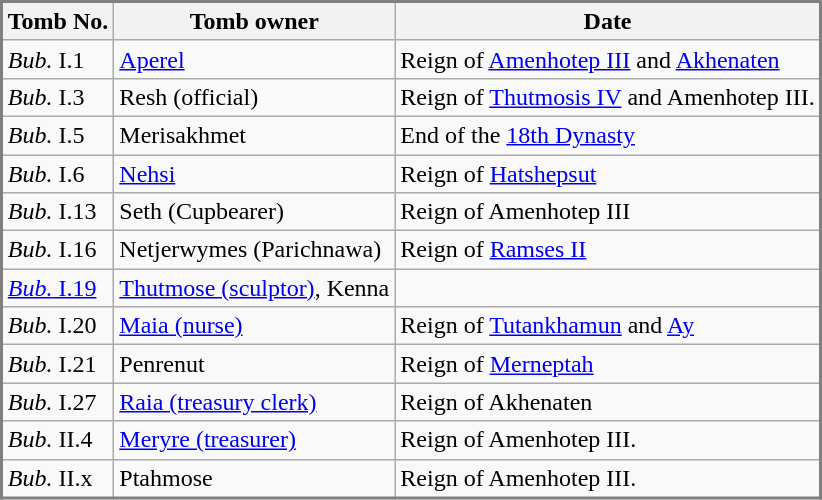<table class="wikitable sortable" style="border:2px solid gray;">
<tr>
<th>Tomb No.</th>
<th>Tomb owner</th>
<th>Date</th>
</tr>
<tr>
<td><em>Bub.</em> I.1</td>
<td><a href='#'>Aperel</a></td>
<td>Reign of <a href='#'>Amenhotep III</a> and <a href='#'>Akhenaten</a></td>
</tr>
<tr>
<td><em>Bub.</em> I.3</td>
<td>Resh (official)</td>
<td>Reign of <a href='#'>Thutmosis IV</a> and Amenhotep III.</td>
</tr>
<tr>
<td><em>Bub.</em> I.5</td>
<td>Merisakhmet</td>
<td>End of the <a href='#'>18th Dynasty</a></td>
</tr>
<tr>
<td><em>Bub.</em> I.6</td>
<td><a href='#'>Nehsi</a></td>
<td>Reign of <a href='#'>Hatshepsut</a></td>
</tr>
<tr>
<td><em>Bub.</em> I.13</td>
<td>Seth (Cupbearer)</td>
<td>Reign of Amenhotep III</td>
</tr>
<tr>
<td><em>Bub.</em> I.16</td>
<td>Netjerwymes (Parichnawa)</td>
<td>Reign of <a href='#'>Ramses II</a></td>
</tr>
<tr>
<td><a href='#'><em>Bub.</em> I.19</a></td>
<td><a href='#'>Thutmose (sculptor)</a>, Kenna</td>
<td></td>
</tr>
<tr>
<td><em>Bub.</em> I.20</td>
<td><a href='#'>Maia (nurse)</a></td>
<td>Reign of <a href='#'>Tutankhamun</a> and <a href='#'>Ay</a></td>
</tr>
<tr>
<td><em>Bub.</em> I.21</td>
<td>Penrenut</td>
<td>Reign of <a href='#'>Merneptah</a></td>
</tr>
<tr>
<td><em>Bub.</em> I.27</td>
<td><a href='#'>Raia (treasury clerk)</a></td>
<td>Reign of Akhenaten</td>
</tr>
<tr>
<td><em>Bub.</em> II.4</td>
<td><a href='#'>Meryre (treasurer)</a></td>
<td>Reign of Amenhotep III.</td>
</tr>
<tr>
<td><em>Bub.</em> II.x</td>
<td>Ptahmose</td>
<td>Reign of Amenhotep III.</td>
</tr>
</table>
